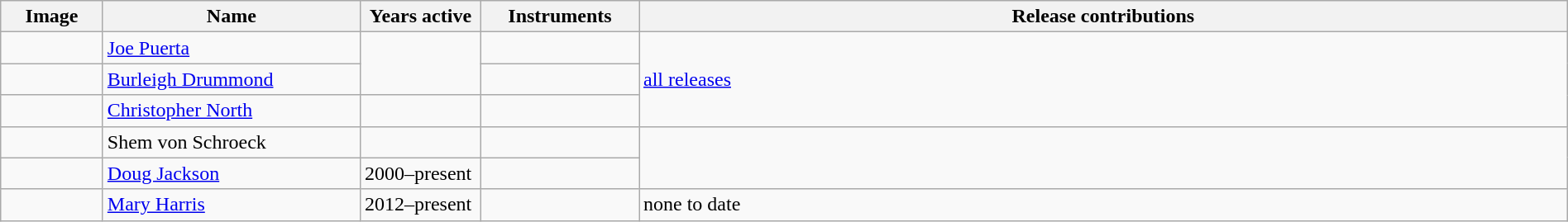<table class="wikitable" width="100%" border="1">
<tr>
<th width="75">Image</th>
<th width="200">Name</th>
<th width="90">Years active</th>
<th width="120">Instruments</th>
<th>Release contributions</th>
</tr>
<tr>
<td></td>
<td><a href='#'>Joe Puerta</a></td>
<td rowspan="2"></td>
<td></td>
<td rowspan="3"><a href='#'>all releases</a></td>
</tr>
<tr>
<td></td>
<td><a href='#'>Burleigh Drummond</a></td>
<td></td>
</tr>
<tr>
<td></td>
<td><a href='#'>Christopher North</a></td>
<td></td>
<td></td>
</tr>
<tr>
<td></td>
<td>Shem von Schroeck</td>
<td></td>
<td></td>
<td Rowspan="2"></td>
</tr>
<tr>
<td></td>
<td><a href='#'>Doug Jackson</a></td>
<td>2000–present</td>
<td></td>
</tr>
<tr>
<td></td>
<td><a href='#'>Mary Harris</a></td>
<td>2012–present</td>
<td></td>
<td rowspan="2">none to date</td>
</tr>
</table>
